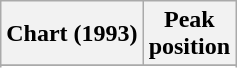<table class="wikitable plainrowheaders sortable" style="text-align:center;">
<tr>
<th scope="col">Chart (1993)</th>
<th scope="col">Peak<br>position</th>
</tr>
<tr>
</tr>
<tr>
</tr>
</table>
